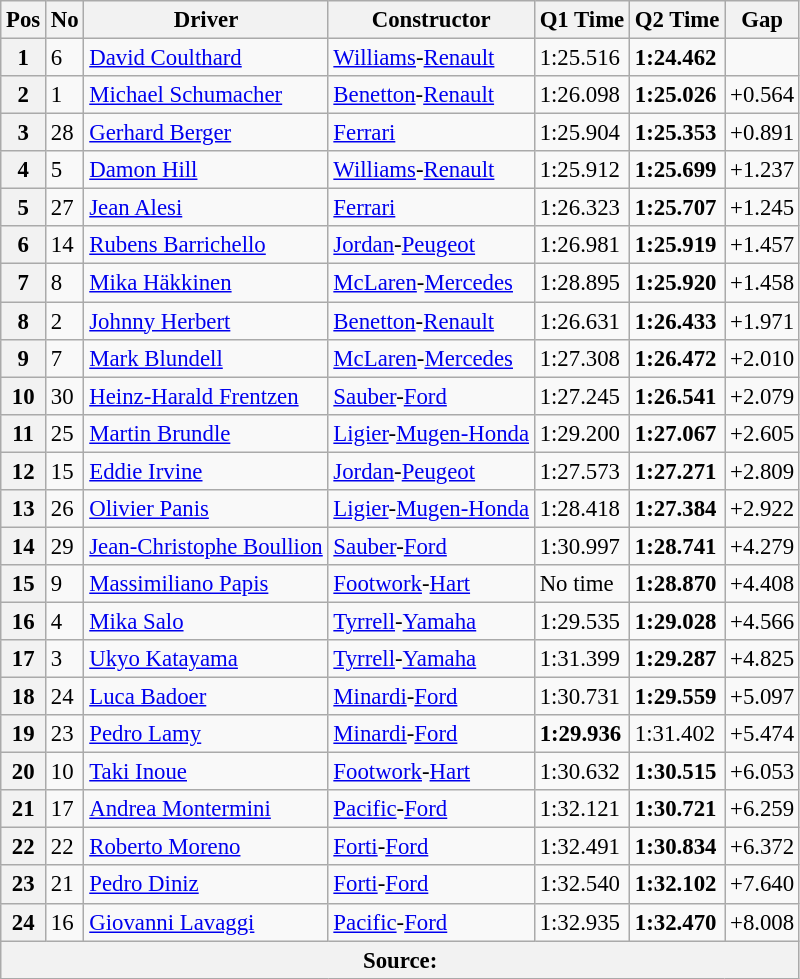<table class="wikitable sortable" style="font-size: 95%;">
<tr>
<th>Pos</th>
<th>No</th>
<th>Driver</th>
<th>Constructor</th>
<th>Q1 Time</th>
<th>Q2 Time</th>
<th>Gap</th>
</tr>
<tr>
<th>1</th>
<td>6</td>
<td data-sort-value="cou"> <a href='#'>David Coulthard</a></td>
<td><a href='#'>Williams</a>-<a href='#'>Renault</a></td>
<td>1:25.516</td>
<td><strong>1:24.462</strong></td>
<td></td>
</tr>
<tr>
<th>2</th>
<td>1</td>
<td data-sort-value="sch, m"> <a href='#'>Michael Schumacher</a></td>
<td><a href='#'>Benetton</a>-<a href='#'>Renault</a></td>
<td>1:26.098</td>
<td><strong>1:25.026</strong></td>
<td>+0.564</td>
</tr>
<tr>
<th>3</th>
<td>28</td>
<td data-sort-value="ber"> <a href='#'>Gerhard Berger</a></td>
<td><a href='#'>Ferrari</a></td>
<td>1:25.904</td>
<td><strong>1:25.353</strong></td>
<td>+0.891</td>
</tr>
<tr>
<th>4</th>
<td>5</td>
<td data-sort-value="hil"> <a href='#'>Damon Hill</a></td>
<td><a href='#'>Williams</a>-<a href='#'>Renault</a></td>
<td>1:25.912</td>
<td><strong>1:25.699</strong></td>
<td>+1.237</td>
</tr>
<tr>
<th>5</th>
<td>27</td>
<td data-sort-value="ale"> <a href='#'>Jean Alesi</a></td>
<td><a href='#'>Ferrari</a></td>
<td>1:26.323</td>
<td><strong>1:25.707</strong></td>
<td>+1.245</td>
</tr>
<tr>
<th>6</th>
<td>14</td>
<td data-sort-value="bar"> <a href='#'>Rubens Barrichello</a></td>
<td><a href='#'>Jordan</a>-<a href='#'>Peugeot</a></td>
<td>1:26.981</td>
<td><strong>1:25.919</strong></td>
<td>+1.457</td>
</tr>
<tr>
<th>7</th>
<td>8</td>
<td data-sort-value="hak"> <a href='#'>Mika Häkkinen</a></td>
<td><a href='#'>McLaren</a>-<a href='#'>Mercedes</a></td>
<td>1:28.895</td>
<td><strong>1:25.920</strong></td>
<td>+1.458</td>
</tr>
<tr>
<th>8</th>
<td>2</td>
<td data-sort-value="her"> <a href='#'>Johnny Herbert</a></td>
<td><a href='#'>Benetton</a>-<a href='#'>Renault</a></td>
<td>1:26.631</td>
<td><strong>1:26.433</strong></td>
<td>+1.971</td>
</tr>
<tr>
<th>9</th>
<td>7</td>
<td data-sort-value="blu"> <a href='#'>Mark Blundell</a></td>
<td><a href='#'>McLaren</a>-<a href='#'>Mercedes</a></td>
<td>1:27.308</td>
<td><strong>1:26.472</strong></td>
<td>+2.010</td>
</tr>
<tr>
<th>10</th>
<td>30</td>
<td data-sort-value="fre"> <a href='#'>Heinz-Harald Frentzen</a></td>
<td><a href='#'>Sauber</a>-<a href='#'>Ford</a></td>
<td>1:27.245</td>
<td><strong>1:26.541</strong></td>
<td>+2.079</td>
</tr>
<tr>
<th>11</th>
<td>25</td>
<td data-sort-value="bru"> <a href='#'>Martin Brundle</a></td>
<td><a href='#'>Ligier</a>-<a href='#'>Mugen-Honda</a></td>
<td>1:29.200</td>
<td><strong>1:27.067</strong></td>
<td>+2.605</td>
</tr>
<tr>
<th>12</th>
<td>15</td>
<td data-sort-value="irv"> <a href='#'>Eddie Irvine</a></td>
<td><a href='#'>Jordan</a>-<a href='#'>Peugeot</a></td>
<td>1:27.573</td>
<td><strong>1:27.271</strong></td>
<td>+2.809</td>
</tr>
<tr>
<th>13</th>
<td>26</td>
<td data-sort-value="pan"> <a href='#'>Olivier Panis</a></td>
<td><a href='#'>Ligier</a>-<a href='#'>Mugen-Honda</a></td>
<td>1:28.418</td>
<td><strong>1:27.384</strong></td>
<td>+2.922</td>
</tr>
<tr>
<th>14</th>
<td>29</td>
<td data-sort-value="bou"> <a href='#'>Jean-Christophe Boullion</a></td>
<td><a href='#'>Sauber</a>-<a href='#'>Ford</a></td>
<td>1:30.997</td>
<td><strong>1:28.741</strong></td>
<td>+4.279</td>
</tr>
<tr>
<th>15</th>
<td>9</td>
<td data-sort-value="pap"> <a href='#'>Massimiliano Papis</a></td>
<td><a href='#'>Footwork</a>-<a href='#'>Hart</a></td>
<td data-sort-value="2">No time</td>
<td><strong>1:28.870</strong></td>
<td>+4.408</td>
</tr>
<tr>
<th>16</th>
<td>4</td>
<td data-sort-value="sal"> <a href='#'>Mika Salo</a></td>
<td><a href='#'>Tyrrell</a>-<a href='#'>Yamaha</a></td>
<td>1:29.535</td>
<td><strong>1:29.028</strong></td>
<td>+4.566</td>
</tr>
<tr>
<th>17</th>
<td>3</td>
<td data-sort-value="kat"> <a href='#'>Ukyo Katayama</a></td>
<td><a href='#'>Tyrrell</a>-<a href='#'>Yamaha</a></td>
<td>1:31.399</td>
<td><strong>1:29.287</strong></td>
<td>+4.825</td>
</tr>
<tr>
<th>18</th>
<td>24</td>
<td data-sort-value="bad"> <a href='#'>Luca Badoer</a></td>
<td><a href='#'>Minardi</a>-<a href='#'>Ford</a></td>
<td>1:30.731</td>
<td><strong>1:29.559</strong></td>
<td>+5.097</td>
</tr>
<tr>
<th>19</th>
<td>23</td>
<td data-sort-value="lam"> <a href='#'>Pedro Lamy</a></td>
<td><a href='#'>Minardi</a>-<a href='#'>Ford</a></td>
<td><strong>1:29.936</strong></td>
<td>1:31.402</td>
<td>+5.474</td>
</tr>
<tr>
<th>20</th>
<td>10</td>
<td data-sort-value="ino"> <a href='#'>Taki Inoue</a></td>
<td><a href='#'>Footwork</a>-<a href='#'>Hart</a></td>
<td>1:30.632</td>
<td><strong>1:30.515</strong></td>
<td>+6.053</td>
</tr>
<tr>
<th>21</th>
<td>17</td>
<td data-sort-value="mon"> <a href='#'>Andrea Montermini</a></td>
<td><a href='#'>Pacific</a>-<a href='#'>Ford</a></td>
<td>1:32.121</td>
<td><strong>1:30.721</strong></td>
<td>+6.259</td>
</tr>
<tr>
<th>22</th>
<td>22</td>
<td data-sort-value="mor"> <a href='#'>Roberto Moreno</a></td>
<td><a href='#'>Forti</a>-<a href='#'>Ford</a></td>
<td>1:32.491</td>
<td><strong>1:30.834</strong></td>
<td>+6.372</td>
</tr>
<tr>
<th>23</th>
<td>21</td>
<td data-sort-value="din"> <a href='#'>Pedro Diniz</a></td>
<td><a href='#'>Forti</a>-<a href='#'>Ford</a></td>
<td>1:32.540</td>
<td><strong>1:32.102</strong></td>
<td>+7.640</td>
</tr>
<tr>
<th>24</th>
<td>16</td>
<td data-sort-value="lav"> <a href='#'>Giovanni Lavaggi</a></td>
<td><a href='#'>Pacific</a>-<a href='#'>Ford</a></td>
<td>1:32.935</td>
<td><strong>1:32.470</strong></td>
<td>+8.008</td>
</tr>
<tr>
<th colspan="7">Source:</th>
</tr>
</table>
